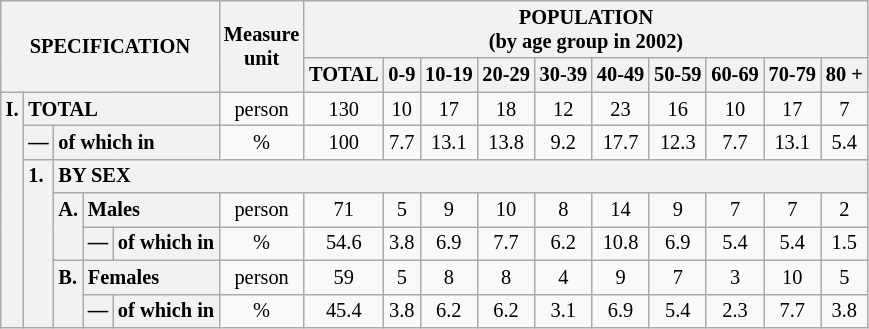<table class="wikitable" style="font-size:85%; text-align:center">
<tr>
<th rowspan="2" colspan="5">SPECIFICATION</th>
<th rowspan="2">Measure<br> unit</th>
<th colspan="10" rowspan="1">POPULATION<br> (by age group in 2002)</th>
</tr>
<tr>
<th>TOTAL</th>
<th>0-9</th>
<th>10-19</th>
<th>20-29</th>
<th>30-39</th>
<th>40-49</th>
<th>50-59</th>
<th>60-69</th>
<th>70-79</th>
<th>80 +</th>
</tr>
<tr>
<th style="text-align:left" valign="top" rowspan="7">I.</th>
<th style="text-align:left" colspan="4">TOTAL</th>
<td>person</td>
<td>130</td>
<td>10</td>
<td>17</td>
<td>18</td>
<td>12</td>
<td>23</td>
<td>16</td>
<td>10</td>
<td>17</td>
<td>7</td>
</tr>
<tr>
<th style="text-align:left" valign="top">—</th>
<th style="text-align:left" colspan="3">of which in</th>
<td>%</td>
<td>100</td>
<td>7.7</td>
<td>13.1</td>
<td>13.8</td>
<td>9.2</td>
<td>17.7</td>
<td>12.3</td>
<td>7.7</td>
<td>13.1</td>
<td>5.4</td>
</tr>
<tr>
<th style="text-align:left" valign="top" rowspan="5">1.</th>
<th style="text-align:left" colspan="14">BY SEX</th>
</tr>
<tr>
<th style="text-align:left" valign="top" rowspan="2">A.</th>
<th style="text-align:left" colspan="2">Males</th>
<td>person</td>
<td>71</td>
<td>5</td>
<td>9</td>
<td>10</td>
<td>8</td>
<td>14</td>
<td>9</td>
<td>7</td>
<td>7</td>
<td>2</td>
</tr>
<tr>
<th style="text-align:left" valign="top">—</th>
<th style="text-align:left" colspan="1">of which in</th>
<td>%</td>
<td>54.6</td>
<td>3.8</td>
<td>6.9</td>
<td>7.7</td>
<td>6.2</td>
<td>10.8</td>
<td>6.9</td>
<td>5.4</td>
<td>5.4</td>
<td>1.5</td>
</tr>
<tr>
<th style="text-align:left" valign="top" rowspan="2">B.</th>
<th style="text-align:left" colspan="2">Females</th>
<td>person</td>
<td>59</td>
<td>5</td>
<td>8</td>
<td>8</td>
<td>4</td>
<td>9</td>
<td>7</td>
<td>3</td>
<td>10</td>
<td>5</td>
</tr>
<tr>
<th style="text-align:left" valign="top">—</th>
<th style="text-align:left" colspan="1">of which in</th>
<td>%</td>
<td>45.4</td>
<td>3.8</td>
<td>6.2</td>
<td>6.2</td>
<td>3.1</td>
<td>6.9</td>
<td>5.4</td>
<td>2.3</td>
<td>7.7</td>
<td>3.8</td>
</tr>
</table>
